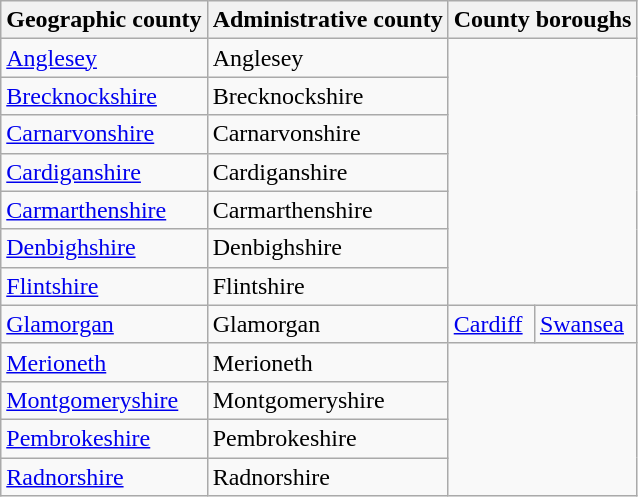<table class="wikitable">
<tr>
<th>Geographic county</th>
<th>Administrative county</th>
<th colspan="2">County boroughs</th>
</tr>
<tr>
<td><a href='#'>Anglesey</a></td>
<td>Anglesey</td>
</tr>
<tr>
<td><a href='#'>Brecknockshire</a></td>
<td>Brecknockshire</td>
</tr>
<tr>
<td><a href='#'>Carnarvonshire</a></td>
<td>Carnarvonshire</td>
</tr>
<tr>
<td><a href='#'>Cardiganshire</a></td>
<td>Cardiganshire</td>
</tr>
<tr>
<td><a href='#'>Carmarthenshire</a></td>
<td>Carmarthenshire</td>
</tr>
<tr>
<td><a href='#'>Denbighshire</a></td>
<td>Denbighshire</td>
</tr>
<tr>
<td><a href='#'>Flintshire</a></td>
<td>Flintshire</td>
</tr>
<tr>
<td><a href='#'>Glamorgan</a></td>
<td>Glamorgan</td>
<td><a href='#'>Cardiff</a></td>
<td><a href='#'>Swansea</a></td>
</tr>
<tr>
<td><a href='#'>Merioneth</a></td>
<td>Merioneth</td>
</tr>
<tr>
<td><a href='#'>Montgomeryshire</a></td>
<td>Montgomeryshire</td>
</tr>
<tr>
<td><a href='#'>Pembrokeshire</a></td>
<td>Pembrokeshire</td>
</tr>
<tr>
<td><a href='#'>Radnorshire</a></td>
<td>Radnorshire</td>
</tr>
</table>
